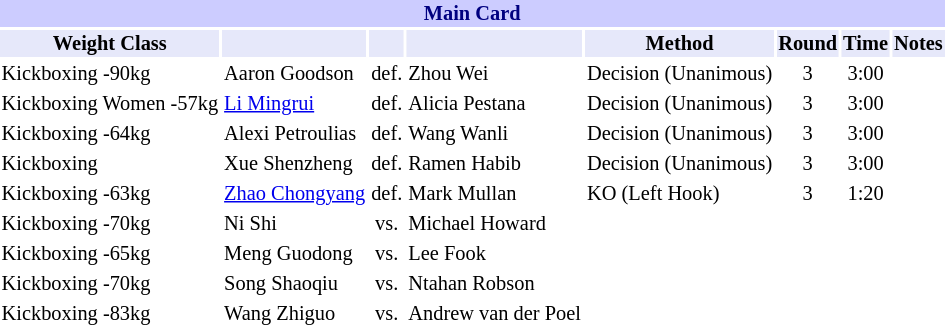<table class="toccolours" style="font-size: 85%;">
<tr>
<th colspan="8" style="background-color: #ccf; color: #000080; text-align: center;"><strong>Main Card</strong></th>
</tr>
<tr>
<th colspan="1" style="background-color: #E6E8FA; color: #000000; text-align: center;">Weight Class</th>
<th colspan="1" style="background-color: #E6E8FA; color: #000000; text-align: center;"></th>
<th colspan="1" style="background-color: #E6E8FA; color: #000000; text-align: center;"></th>
<th colspan="1" style="background-color: #E6E8FA; color: #000000; text-align: center;"></th>
<th colspan="1" style="background-color: #E6E8FA; color: #000000; text-align: center;">Method</th>
<th colspan="1" style="background-color: #E6E8FA; color: #000000; text-align: center;">Round</th>
<th colspan="1" style="background-color: #E6E8FA; color: #000000; text-align: center;">Time</th>
<th colspan="1" style="background-color: #E6E8FA; color: #000000; text-align: center;">Notes</th>
</tr>
<tr>
<td>Kickboxing -90kg</td>
<td> Aaron Goodson</td>
<td align=center>def.</td>
<td> Zhou Wei</td>
<td>Decision (Unanimous)</td>
<td align=center>3</td>
<td align=center>3:00</td>
</tr>
<tr>
<td>Kickboxing Women -57kg</td>
<td> <a href='#'>Li Mingrui</a></td>
<td align=center>def.</td>
<td> Alicia Pestana</td>
<td>Decision (Unanimous)</td>
<td align=center>3</td>
<td align=center>3:00</td>
</tr>
<tr>
<td>Kickboxing -64kg</td>
<td> Alexi Petroulias</td>
<td align=center>def.</td>
<td> Wang Wanli</td>
<td>Decision (Unanimous)</td>
<td align=center>3</td>
<td align=center>3:00</td>
</tr>
<tr>
<td>Kickboxing</td>
<td> Xue Shenzheng</td>
<td align=center>def.</td>
<td> Ramen Habib</td>
<td>Decision (Unanimous)</td>
<td align=center>3</td>
<td align=center>3:00</td>
</tr>
<tr>
<td>Kickboxing -63kg</td>
<td> <a href='#'>Zhao Chongyang</a></td>
<td align=center>def.</td>
<td> Mark Mullan</td>
<td>KO (Left Hook)</td>
<td align=center>3</td>
<td align=center>1:20</td>
</tr>
<tr>
<td>Kickboxing -70kg</td>
<td> Ni Shi</td>
<td align=center>vs.</td>
<td> Michael Howard</td>
<td></td>
<td align=center></td>
<td align=center></td>
</tr>
<tr>
<td>Kickboxing -65kg</td>
<td> Meng Guodong</td>
<td align=center>vs.</td>
<td> Lee Fook</td>
<td></td>
<td align=center></td>
<td align=center></td>
</tr>
<tr>
<td>Kickboxing -70kg</td>
<td> Song Shaoqiu</td>
<td align=center>vs.</td>
<td> Ntahan Robson</td>
<td></td>
<td align=center></td>
<td align=center></td>
</tr>
<tr>
<td>Kickboxing -83kg</td>
<td> Wang Zhiguo</td>
<td align=center>vs.</td>
<td> Andrew van der Poel</td>
<td></td>
<td align=center></td>
<td align=center></td>
</tr>
</table>
